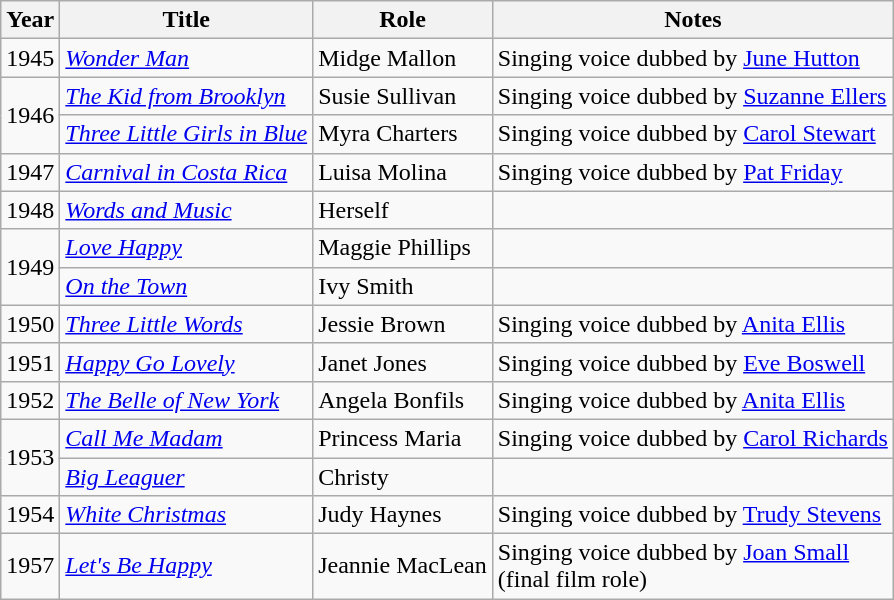<table class="wikitable">
<tr>
<th>Year</th>
<th>Title</th>
<th>Role</th>
<th>Notes</th>
</tr>
<tr>
<td>1945</td>
<td><em><a href='#'>Wonder Man</a></em></td>
<td>Midge Mallon</td>
<td>Singing voice dubbed by <a href='#'>June Hutton</a></td>
</tr>
<tr>
<td rowspan=2>1946</td>
<td><em><a href='#'>The Kid from Brooklyn</a></em></td>
<td>Susie Sullivan</td>
<td>Singing voice dubbed by <a href='#'>Suzanne Ellers</a></td>
</tr>
<tr>
<td><em><a href='#'>Three Little Girls in Blue</a></em></td>
<td>Myra Charters</td>
<td>Singing voice dubbed by <a href='#'>Carol Stewart</a></td>
</tr>
<tr>
<td>1947</td>
<td><em><a href='#'>Carnival in Costa Rica</a></em></td>
<td>Luisa Molina</td>
<td>Singing voice dubbed by <a href='#'>Pat Friday</a></td>
</tr>
<tr>
<td>1948</td>
<td><em><a href='#'>Words and Music</a></em></td>
<td>Herself</td>
<td></td>
</tr>
<tr>
<td rowspan=2>1949</td>
<td><em><a href='#'>Love Happy</a></em></td>
<td>Maggie Phillips</td>
<td></td>
</tr>
<tr>
<td><em><a href='#'>On the Town</a></em></td>
<td>Ivy Smith</td>
<td></td>
</tr>
<tr>
<td>1950</td>
<td><em><a href='#'>Three Little Words</a></em></td>
<td>Jessie Brown</td>
<td>Singing voice dubbed by <a href='#'>Anita Ellis</a></td>
</tr>
<tr>
<td>1951</td>
<td><em><a href='#'>Happy Go Lovely</a></em></td>
<td>Janet Jones</td>
<td>Singing voice dubbed by <a href='#'>Eve Boswell</a></td>
</tr>
<tr>
<td>1952</td>
<td><em><a href='#'>The Belle of New York</a></em></td>
<td>Angela Bonfils</td>
<td>Singing voice dubbed by <a href='#'>Anita Ellis</a></td>
</tr>
<tr>
<td rowspan=2>1953</td>
<td><em><a href='#'>Call Me Madam</a></em></td>
<td>Princess Maria</td>
<td>Singing voice dubbed by <a href='#'>Carol Richards</a></td>
</tr>
<tr>
<td><em><a href='#'>Big Leaguer</a></em></td>
<td>Christy</td>
<td></td>
</tr>
<tr>
<td>1954</td>
<td><em><a href='#'>White Christmas</a></em></td>
<td>Judy Haynes</td>
<td>Singing voice dubbed by <a href='#'>Trudy Stevens</a></td>
</tr>
<tr>
<td>1957</td>
<td><em><a href='#'>Let's Be Happy</a></em></td>
<td>Jeannie MacLean</td>
<td>Singing voice dubbed by <a href='#'>Joan Small</a><br>(final film role)</td>
</tr>
</table>
